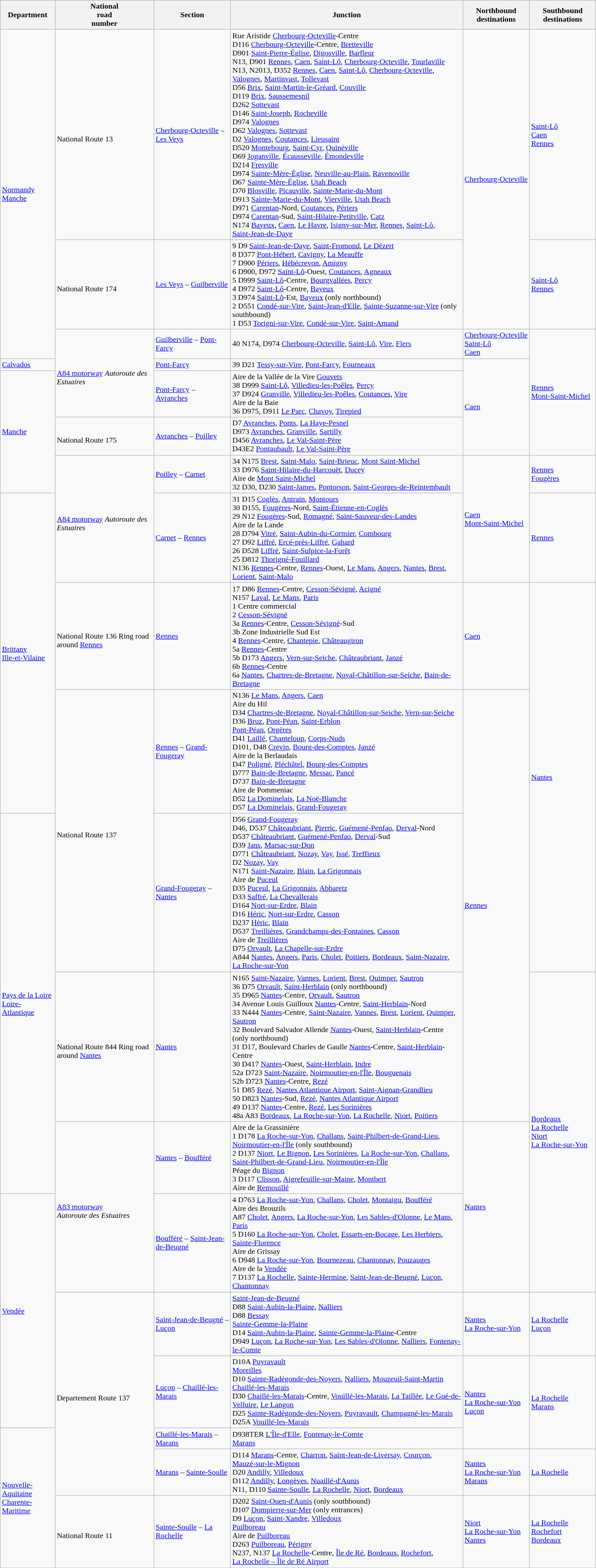<table class="wikitable sortable">
<tr>
<th>Department</th>
<th>National<br>road<br>number</th>
<th>Section</th>
<th>Junction</th>
<th>Northbound destinations</th>
<th>Southbound destinations</th>
</tr>
<tr>
<td rowspan="3"><a href='#'>Normandy</a><br><a href='#'>Manche</a></td>
<td><br>National Route 13</td>
<td><a href='#'>Cherbourg-Octeville</a> – <a href='#'>Les Veys</a></td>
<td> Rue Aristide <a href='#'>Cherbourg-Octeville</a>-Centre<br>  D116 <a href='#'>Cherbourg-Octeville</a>-Centre, <a href='#'>Bretteville</a><br>  D901 <a href='#'>Saint-Pierre-Église</a>, <a href='#'>Digosville</a>, <a href='#'>Barfleur</a><br> N13, D901 <a href='#'>Rennes</a>, <a href='#'>Caen</a>, <a href='#'>Saint-Lô</a>, <a href='#'>Cherbourg-Octeville</a>, <a href='#'>Tourlaville</a><br> N13, N2013, D352 <a href='#'>Rennes</a>, <a href='#'>Caen</a>, <a href='#'>Saint-Lô</a>, <a href='#'>Cherbourg-Octeville</a>, <a href='#'>Valognes</a>, <a href='#'>Martinvast</a>, <a href='#'>Tollevast</a><br> D56 <a href='#'>Brix</a>, <a href='#'>Saint-Martin-le-Gréard</a>, <a href='#'>Couville</a><br> D119 <a href='#'>Brix</a>, <a href='#'>Saussemesnil</a><br> D262 <a href='#'>Sottevast</a><br> D146 <a href='#'>Saint-Joseph</a>, <a href='#'>Rocheville</a><br> D974 <a href='#'>Valognes</a><br> D62 <a href='#'>Valognes</a>, <a href='#'>Sottevast</a><br> D2 <a href='#'>Valognes</a>, <a href='#'>Coutances</a>, <a href='#'>Lieusaint</a><br> D520 <a href='#'>Montebourg</a>, <a href='#'>Saint-Cyr</a>, <a href='#'>Quinéville</a><br> D69 <a href='#'>Joganville</a>, <a href='#'>Écausseville</a>, <a href='#'>Émondeville</a><br> D214 <a href='#'>Fresville</a><br> D974 <a href='#'>Sainte-Mère-Église</a>, <a href='#'>Neuville-au-Plain</a>, <a href='#'>Ravenoville</a><br> D67 <a href='#'>Sainte-Mère-Église</a>, <a href='#'>Utah Beach</a><br> D70 <a href='#'>Blosville</a>, <a href='#'>Picauville</a>, <a href='#'>Sainte-Marie-du-Mont</a><br> D913 <a href='#'>Sainte-Marie-du-Mont</a>, <a href='#'>Vierville</a>, <a href='#'>Utah Beach</a><br> D971 <a href='#'>Carentan</a>-Nord, <a href='#'>Coutances</a>, <a href='#'>Périers</a><br> D974 <a href='#'>Carentan</a>-Sud, <a href='#'>Saint-Hilaire-Petitville</a>, <a href='#'>Catz</a><br> N174 <a href='#'>Bayeux</a>, <a href='#'>Caen</a>, <a href='#'>Le Havre</a>, <a href='#'>Isigny-sur-Mer</a>, <a href='#'>Rennes</a>, <a href='#'>Saint-Lô</a>,<br><a href='#'>Saint-Jean-de-Daye</a></td>
<td rowspan="2"><a href='#'>Cherbourg-Octeville</a></td>
<td><a href='#'>Saint-Lô</a><br><a href='#'>Caen</a><br><a href='#'>Rennes</a></td>
</tr>
<tr>
<td><br>National Route 174</td>
<td><a href='#'>Les Veys</a> – <a href='#'>Guilberville</a></td>
<td> 9 D9 <a href='#'>Saint-Jean-de-Daye</a>, <a href='#'>Saint-Fromond</a>, <a href='#'>Le Dézert</a><br> 8 D377 <a href='#'>Pont-Hébert</a>, <a href='#'>Cavigny</a>, <a href='#'>La Meauffe</a><br> 7 D900 <a href='#'>Périers</a>, <a href='#'>Hébécrevon</a>, <a href='#'>Amigny</a><br> 6 D900, D972 <a href='#'>Saint-Lô</a>-Ouest, <a href='#'>Coutances</a>, <a href='#'>Agneaux</a><br> 5 D999 <a href='#'>Saint-Lô</a>-Centre, <a href='#'>Bourgvallées</a>, <a href='#'>Percy</a><br> 4 D972 <a href='#'>Saint-Lô</a>-Centre, <a href='#'>Bayeux</a><br> 3 D974 <a href='#'>Saint-Lô</a>-Est, <a href='#'>Bayeux</a> (only northbound)<br> 2 D551 <a href='#'>Condé-sur-Vire</a>, <a href='#'>Saint-Jean-d'Elle</a>, <a href='#'>Sainte-Suzanne-sur-Vire</a> (only southbound)<br> 1 D53 <a href='#'>Torigni-sur-Vire</a>, <a href='#'>Condé-sur-Vire</a>, <a href='#'>Saint-Amand</a></td>
<td><a href='#'>Saint-Lô</a><br><a href='#'>Rennes</a></td>
</tr>
<tr>
<td rowspan="3"><br><a href='#'>A84 motorway</a> <em>Autoroute des Estuaires</em></td>
<td><a href='#'>Guilberville</a> – <a href='#'>Pont-Farcy</a></td>
<td> 40 N174, D974 <a href='#'>Cherbourg-Octeville</a>, <a href='#'>Saint-Lô</a>, <a href='#'>Vire</a>, <a href='#'>Flers</a></td>
<td><a href='#'>Cherbourg-Octeville</a><br><a href='#'>Saint-Lô</a><br><a href='#'>Caen</a></td>
<td rowspan="4"><a href='#'>Rennes</a><br><a href='#'>Mont-Saint-Michel</a></td>
</tr>
<tr>
<td><a href='#'>Calvados</a></td>
<td><a href='#'>Pont-Farcy</a></td>
<td> 39 D21 <a href='#'>Tessy-sur-Vire</a>, <a href='#'>Pont-Farcy</a>, <a href='#'>Fourneaux</a></td>
<td rowspan="3"><a href='#'>Caen</a></td>
</tr>
<tr>
<td rowspan="3"><a href='#'>Manche</a></td>
<td><a href='#'>Pont-Farcy</a> – <a href='#'>Avranches</a></td>
<td> Aire de la Vallée de la Vire <a href='#'>Gouvets</a><br> 38 D999 <a href='#'>Saint-Lô</a>, <a href='#'>Villedieu-les-Poêles</a>, <a href='#'>Percy</a><br> 37 D924 <a href='#'>Granville</a>, <a href='#'>Villedieu-les-Poêles</a>, <a href='#'>Coutances</a>, <a href='#'>Vire</a><br> Aire de la Baie<br> 36 D975, D911 <a href='#'>Le Parc</a>, <a href='#'>Chavoy</a>, <a href='#'>Tirepied</a></td>
</tr>
<tr>
<td><br>National Route 175</td>
<td><a href='#'>Avranches</a> – <a href='#'>Poilley</a></td>
<td> D7 <a href='#'>Avranches</a>, <a href='#'>Ponts</a>, <a href='#'>La Haye-Pesnel</a><br> D973 <a href='#'>Avranches</a>, <a href='#'>Granville</a>, <a href='#'>Sartilly</a><br> D456 <a href='#'>Avranches</a>, <a href='#'>Le Val-Saint-Père</a><br> D43E2 <a href='#'>Pontaubault</a>, <a href='#'>Le Val-Saint-Père</a></td>
</tr>
<tr>
<td rowspan="2"><br><a href='#'>A84 motorway</a> <em>Autoroute des Estuaires</em></td>
<td><a href='#'>Poilley</a> – <a href='#'>Carnet</a></td>
<td> 34 N175 <a href='#'>Brest</a>, <a href='#'>Saint-Malo</a>, <a href='#'>Saint-Brieuc</a>, <a href='#'>Mont Saint-Michel</a><br> 33 D976 <a href='#'>Saint-Hilaire-du-Harcouët</a>, <a href='#'>Ducey</a><br> Aire de <a href='#'>Mont Saint-Michel</a><br> 32 D30, D230 <a href='#'>Saint-James</a>, <a href='#'>Pontorson</a>, <a href='#'>Saint-Georges-de-Reintembault</a></td>
<td rowspan="2"><a href='#'>Caen</a><br><a href='#'>Mont-Saint-Michel</a></td>
<td><a href='#'>Rennes</a><br><a href='#'>Fougères</a></td>
</tr>
<tr>
<td rowspan="3"><a href='#'>Brittany</a><br><a href='#'>Ille-et-Vilaine</a></td>
<td><a href='#'>Carnet</a> – <a href='#'>Rennes</a></td>
<td> 31 D15 <a href='#'>Coglès</a>, <a href='#'>Antrain</a>, <a href='#'>Montours</a><br> 30 D155, <a href='#'>Fougères</a>-Nord, <a href='#'>Saint-Étienne-en-Coglès</a><br> 29 N12 <a href='#'>Fougères</a>-Sud, <a href='#'>Romagné</a>, <a href='#'>Saint-Sauveur-des-Landes</a><br> Aire de la Lande<br> 28 D794 <a href='#'>Vitré</a>, <a href='#'>Saint-Aubin-du-Cormier</a>, <a href='#'>Combourg</a><br> 27 D92 <a href='#'>Liffré</a>, <a href='#'>Ercé-près-Liffré</a>, <a href='#'>Gahard</a><br> 26 D528 <a href='#'>Liffré</a>, <a href='#'>Saint-Sulpice-la-Forêt</a><br> 25 D812 <a href='#'>Thorigné-Fouillard</a><br> N136 <a href='#'>Rennes</a>-Centre, <a href='#'>Rennes</a>-Ouest, <a href='#'>Le Mans</a>, <a href='#'>Angers</a>, <a href='#'>Nantes</a>, <a href='#'>Brest</a>, <a href='#'>Lorient</a>, <a href='#'>Saint-Malo</a></td>
<td><a href='#'>Rennes</a></td>
</tr>
<tr>
<td><br>National Route 136 Ring road around <a href='#'>Rennes</a></td>
<td><a href='#'>Rennes</a></td>
<td> 17 D86 <a href='#'>Rennes</a>-Centre, <a href='#'>Cesson-Sévigné</a>, <a href='#'>Acigné</a><br> N157 <a href='#'>Laval</a>, <a href='#'>Le Mans</a>, <a href='#'>Paris</a><br> 1 Centre commercial<br> 2 <a href='#'>Cesson-Sévigné</a><br> 3a <a href='#'>Rennes</a>-Centre, <a href='#'>Cesson-Sévigné</a>-Sud<br> 3b Zone Industrielle Sud Est<br> 4 <a href='#'>Rennes</a>-Centre, <a href='#'>Chantepie</a>, <a href='#'>Châteaugiron</a><br> 5a <a href='#'>Rennes</a>-Centre<br> 5b D173 <a href='#'>Angers</a>, <a href='#'>Vern-sur-Seiche</a>, <a href='#'>Châteaubriant</a>, <a href='#'>Janzé</a><br> 6b <a href='#'>Rennes</a>-Centre<br> 6a <a href='#'>Nantes</a>, <a href='#'>Chartres-de-Bretagne</a>, <a href='#'>Noyal-Châtillon-sur-Seiche</a>, <a href='#'>Bain-de-Bretagne</a></td>
<td><a href='#'>Caen</a></td>
<td rowspan="3"><a href='#'>Nantes</a></td>
</tr>
<tr>
<td rowspan="2"><br>National Route 137</td>
<td><a href='#'>Rennes</a> – <a href='#'>Grand-Fougeray</a></td>
<td> N136 <a href='#'>Le Mans</a>, <a href='#'>Angers</a>, <a href='#'>Caen</a><br> Aire du Hil<br> D34 <a href='#'>Chartres-de-Bretagne</a>, <a href='#'>Noyal-Châtillon-sur-Seiche</a>, <a href='#'>Vern-sur-Seiche</a><br> D36 <a href='#'>Bruz</a>, <a href='#'>Pont-Péan</a>, <a href='#'>Saint-Erblon</a><br> <a href='#'>Pont-Péan</a>, <a href='#'>Orgères</a><br> D41 <a href='#'>Laillé</a>, <a href='#'>Chanteloup</a>, <a href='#'>Corps-Nuds</a><br> D101, D48 <a href='#'>Crevin</a>, <a href='#'>Bourg-des-Comptes</a>, <a href='#'>Janzé</a><br> Aire de la Berlaudais<br> D47 <a href='#'>Poligné</a>, <a href='#'>Pléchâtel</a>, <a href='#'>Bourg-des-Comptes</a><br> D777 <a href='#'>Bain-de-Bretagne</a>, <a href='#'>Messac</a>, <a href='#'>Pancé</a><br> D737 <a href='#'>Bain-de-Bretagne</a><br> Aire de Pommeniac<br> D52 <a href='#'>La Dominelais</a>, <a href='#'>La Noë-Blanche</a><br> D57 <a href='#'>La Dominelais</a>, <a href='#'>Grand-Fougeray</a></td>
<td rowspan="3"><a href='#'>Rennes</a></td>
</tr>
<tr>
<td rowspan="3"><a href='#'>Pays de la Loire</a><br><a href='#'>Loire-Atlantique</a></td>
<td><a href='#'>Grand-Fougeray</a> – <a href='#'>Nantes</a></td>
<td> D56 <a href='#'>Grand-Fougeray</a><br> D46, D537 <a href='#'>Châteaubriant</a>, <a href='#'>Pierric</a>, <a href='#'>Guémené-Penfao</a>, <a href='#'>Derval</a>-Nord<br> D537 <a href='#'>Châteaubriant</a>, <a href='#'>Guémené-Penfao</a>, <a href='#'>Derval</a>-Sud<br> D39 <a href='#'>Jans</a>, <a href='#'>Marsac-sur-Don</a><br> D771 <a href='#'>Châteaubriant</a>, <a href='#'>Nozay</a>, <a href='#'>Vay</a>, <a href='#'>Issé</a>, <a href='#'>Treffieux</a><br> D2 <a href='#'>Nozay</a>, <a href='#'>Vay</a><br> N171 <a href='#'>Saint-Nazaire</a>, <a href='#'>Blain</a>, <a href='#'>La Grigonnais</a><br> Aire de <a href='#'>Puceul</a><br> D35 <a href='#'>Puceul</a>, <a href='#'>La Grigonnais</a>, <a href='#'>Abbaretz</a><br> D33 <a href='#'>Saffré</a>, <a href='#'>La Chevallerais</a><br> D164 <a href='#'>Nort-sur-Erdre</a>, <a href='#'>Blain</a><br> D16 <a href='#'>Héric</a>, <a href='#'>Nort-sur-Erdre</a>, <a href='#'>Casson</a><br> D237 <a href='#'>Héric</a>, <a href='#'>Blain</a><br> D537 <a href='#'>Treillières</a>, <a href='#'>Grandchamps-des-Fontaines</a>, <a href='#'>Casson</a><br> Aire de <a href='#'>Treillières</a><br> D75 <a href='#'>Orvault</a>, <a href='#'>La Chapelle-sur-Erdre</a><br> A844 <a href='#'>Nantes</a>, <a href='#'>Angers</a>, <a href='#'>Paris</a>, <a href='#'>Cholet</a>, <a href='#'>Poitiers</a>, <a href='#'>Bordeaux</a>, <a href='#'>Saint-Nazaire</a>,<br><a href='#'>La Roche-sur-Yon</a></td>
</tr>
<tr>
<td><br>National Route 844 Ring road around <a href='#'>Nantes</a></td>
<td><a href='#'>Nantes</a></td>
<td> N165 <a href='#'>Saint-Nazaire</a>, <a href='#'>Vannes</a>, <a href='#'>Lorient</a>, <a href='#'>Brest</a>, <a href='#'>Quimper</a>, <a href='#'>Sautron</a><br> 36 D75 <a href='#'>Orvault</a>, <a href='#'>Saint-Herblain</a> (only northbound)<br> 35 D965 <a href='#'>Nantes</a>-Centre, <a href='#'>Orvault</a>, <a href='#'>Sautron</a><br> 34 Avenue Louis Guilloux <a href='#'>Nantes</a>-Centre, <a href='#'>Saint-Herblain</a>-Nord<br> 33 N444 <a href='#'>Nantes</a>-Centre, <a href='#'>Saint-Nazaire</a>, <a href='#'>Vannes</a>, <a href='#'>Brest</a>, <a href='#'>Lorient</a>, <a href='#'>Quimper</a>, <a href='#'>Sautron</a><br> 32 Boulevard Salvador Allende <a href='#'>Nantes</a>-Ouest, <a href='#'>Saint-Herblain</a>-Centre (only northbound)<br> 31 D17, Boulevard Charles de Gaulle <a href='#'>Nantes</a>-Centre, <a href='#'>Saint-Herblain</a>-Centre<br> 30 D417 <a href='#'>Nantes</a>-Ouest, <a href='#'>Saint-Herblain</a>, <a href='#'>Indre</a><br> 52a D723 <a href='#'>Saint-Nazaire</a>, <a href='#'>Noirmoutier-en-l'Île</a>, <a href='#'>Bouguenais</a><br> 52b D723 <a href='#'>Nantes</a>-Centre, <a href='#'>Rezé</a><br> 51 D85 <a href='#'>Rezé</a>, <a href='#'>Nantes Atlantique Airport</a>, <a href='#'>Saint-Aignan-Grandlieu</a><br> 50 D823 <a href='#'>Nantes</a>-Sud, <a href='#'>Rezé</a>, <a href='#'>Nantes Atlantique Airport</a><br> 49 D137 <a href='#'>Nantes</a>-Centre, <a href='#'>Rezé</a>, <a href='#'>Les Sorinières</a><br> 48a A83 <a href='#'>Bordeaux</a>, <a href='#'>La Roche-sur-Yon</a>, <a href='#'>La Rochelle</a>, <a href='#'>Niort</a>, <a href='#'>Poitiers</a></td>
<td rowspan="3"><a href='#'>Bordeaux</a><br><a href='#'>La Rochelle</a><br><a href='#'>Niort</a><br><a href='#'>La Roche-sur-Yon</a></td>
</tr>
<tr>
<td rowspan="2"><br><a href='#'>A83 motorway</a><br><em>Autoroute des Estuaires</em></td>
<td><a href='#'>Nantes</a> – <a href='#'>Boufféré</a></td>
<td> Aire de la Grassinière<br> 1 D178 <a href='#'>La Roche-sur-Yon</a>, <a href='#'>Challans</a>, <a href='#'>Saint-Philbert-de-Grand-Lieu</a>,<br><a href='#'>Noirmoutier-en-l'Île</a> (only southbound)<br> 2 D137 <a href='#'>Niort</a>, <a href='#'>Le Bignon</a>, <a href='#'>Les Sorinières</a>, <a href='#'>La Roche-sur-Yon</a>, <a href='#'>Challans</a>, <a href='#'>Saint-Philbert-de-Grand-Lieu</a>, <a href='#'>Noirmoutier-en-l'Île</a><br> Péage du <a href='#'>Bignon</a><br> 3 D117 <a href='#'>Clisson</a>, <a href='#'>Aigrefeuille-sur-Maine</a>, <a href='#'>Montbert</a><br> Aire de <a href='#'>Remouillé</a></td>
<td rowspan="2"><a href='#'>Nantes</a></td>
</tr>
<tr>
<td rowspan="3"><a href='#'>Vendée</a></td>
<td><a href='#'>Boufféré</a> – <a href='#'>Saint-Jean-de-Beugné</a></td>
<td> 4 D763 <a href='#'>La Roche-sur-Yon</a>, <a href='#'>Challans</a>, <a href='#'>Cholet</a>, <a href='#'>Montaigu</a>, <a href='#'>Boufféré</a><br> Aire des Brouzils<br> A87 <a href='#'>Cholet</a>, <a href='#'>Angers</a>, <a href='#'>La Roche-sur-Yon</a>, <a href='#'>Les Sables-d'Olonne</a>, <a href='#'>Le Mans</a>, <a href='#'>Paris</a><br> 5 D160 <a href='#'>La Roche-sur-Yon</a>, <a href='#'>Cholet</a>, <a href='#'>Essarts-en-Bocage</a>, <a href='#'>Les Herbiers</a>,<br><a href='#'>Sainte-Florence</a><br> Aire de Grissay<br> 6 D948 <a href='#'>La Roche-sur-Yon</a>, <a href='#'>Bournezeau</a>, <a href='#'>Chantonnay</a>, <a href='#'>Pouzauges</a><br> Aire de la <a href='#'>Vendée</a><br> 7 D137 <a href='#'>La Rochelle</a>, <a href='#'>Sainte-Hermine</a>, <a href='#'>Saint-Jean-de-Beugné</a>, <a href='#'>Luçon</a>, <a href='#'>Chantonnay</a></td>
</tr>
<tr>
<td rowspan="4"><br>Departement Route 137</td>
<td><a href='#'>Saint-Jean-de-Beugné</a> – <a href='#'>Luçon</a></td>
<td> <a href='#'>Saint-Jean-de-Beugné</a><br> D88 <a href='#'>Saint-Aubin-la-Plaine</a>, <a href='#'>Nalliers</a><br> D88 <a href='#'>Bessay</a><br> <a href='#'>Sainte-Gemme-la-Plaine</a><br> D14 <a href='#'>Saint-Aubin-la-Plaine</a>, <a href='#'>Sainte-Gemme-la-Plaine</a>-Centre<br> D949 <a href='#'>Luçon</a>, <a href='#'>La Roche-sur-Yon</a>, <a href='#'>Les Sables-d'Olonne</a>, <a href='#'>Nalliers</a>, <a href='#'>Fontenay-le-Comte</a></td>
<td><a href='#'>Nantes</a><br><a href='#'>La Roche-sur-Yon</a></td>
<td><a href='#'>La Rochelle</a><br><a href='#'>Luçon</a></td>
</tr>
<tr>
<td><a href='#'>Luçon</a> – <a href='#'>Chaillé-les-Marais</a></td>
<td> D10A <a href='#'>Puyravault</a><br> <a href='#'>Moreilles</a><br> D10 <a href='#'>Sainte-Radégonde-des-Noyers</a>, <a href='#'>Nalliers</a>, <a href='#'>Mouzeuil-Saint-Martin</a><br> <a href='#'>Chaillé-les-Marais</a><br> D30 <a href='#'>Chaillé-les-Marais</a>-Centre, <a href='#'>Vouillé-les-Marais</a>, <a href='#'>La Taillée</a>, <a href='#'>Le Gué-de-Velluire</a>, <a href='#'>Le Langon</a><br> D25 <a href='#'>Sainte-Radégonde-des-Noyers</a>, <a href='#'>Puyravault</a>, <a href='#'>Champagné-les-Marais</a><br> D25A <a href='#'>Vouillé-les-Marais</a></td>
<td rowspan="2"><a href='#'>Nantes</a><br><a href='#'>La Roche-sur-Yon</a><br><a href='#'>Luçon</a></td>
<td rowspan="2"><a href='#'>La Rochelle</a><br><a href='#'>Marans</a></td>
</tr>
<tr>
<td rowspan="3"><a href='#'>Nouvelle-Aquitaine</a><br><a href='#'>Charente-Maritime</a></td>
<td><a href='#'>Chaillé-les-Marais</a> – <a href='#'>Marans</a></td>
<td> D938TER <a href='#'>L'Île-d'Elle</a>, <a href='#'>Fontenay-le-Comte</a><br> <a href='#'>Marans</a></td>
</tr>
<tr>
<td><a href='#'>Marans</a> – <a href='#'>Sainte-Soulle</a></td>
<td> D114 <a href='#'>Marans</a>-Centre, <a href='#'>Charron</a>, <a href='#'>Saint-Jean-de-Liversay</a>, <a href='#'>Courçon</a>,<br><a href='#'>Mauzé-sur-le-Mignon</a><br> D20 <a href='#'>Andilly</a>, <a href='#'>Villedoux</a><br> D112 <a href='#'>Andilly</a>, <a href='#'>Longèves</a>, <a href='#'>Nuaillé-d'Aunis</a><br> N11, D110 <a href='#'>Sainte-Soulle</a>, <a href='#'>La Rochelle</a>, <a href='#'>Niort</a>, <a href='#'>Bordeaux</a></td>
<td><a href='#'>Nantes</a><br><a href='#'>La Roche-sur-Yon</a><br><a href='#'>Marans</a></td>
<td><a href='#'>La Rochelle</a></td>
</tr>
<tr>
<td><br>National Route 11</td>
<td><a href='#'>Sainte-Soulle</a> – <a href='#'>La Rochelle</a></td>
<td> D202 <a href='#'>Saint-Ouen-d'Aunis</a> (only southbound)<br> D107 <a href='#'>Dompierre-sur-Mer</a> (only entrances)<br> D9 <a href='#'>Luçon</a>, <a href='#'>Saint-Xandre</a>, <a href='#'>Villedoux</a><br> <a href='#'>Puilboreau</a><br> Aire de <a href='#'>Puilboreau</a><br> D263 <a href='#'>Puilboreau</a>, <a href='#'>Périgny</a><br> N237, N137 <a href='#'>La Rochelle</a>-Centre, <a href='#'>Île de Ré</a>, <a href='#'>Bordeaux</a>, <a href='#'>Rochefort</a>,<br><a href='#'>La Rochelle – Île de Ré Airport</a></td>
<td><a href='#'>Niort</a><br><a href='#'>La Roche-sur-Yon</a><br><a href='#'>Nantes</a></td>
<td><a href='#'>La Rochelle</a><br><a href='#'>Rochefort</a><br><a href='#'>Bordeaux</a></td>
</tr>
</table>
